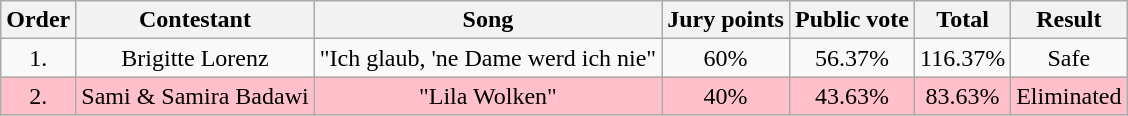<table class="wikitable sortable" style="text-align: center; width: auto;">
<tr class="hintergrundfarbe5">
<th>Order</th>
<th>Contestant</th>
<th>Song</th>
<th>Jury points</th>
<th>Public vote</th>
<th>Total</th>
<th>Result</th>
</tr>
<tr>
<td>1.</td>
<td>Brigitte Lorenz</td>
<td>"Ich glaub, 'ne Dame werd ich nie"</td>
<td>60%</td>
<td>56.37%</td>
<td>116.37%</td>
<td>Safe</td>
</tr>
<tr bgcolor=pink>
<td>2.</td>
<td>Sami & Samira Badawi</td>
<td>"Lila Wolken"</td>
<td>40%</td>
<td>43.63%</td>
<td>83.63%</td>
<td>Eliminated</td>
</tr>
</table>
